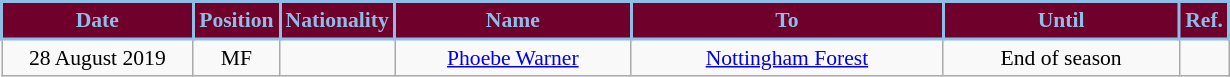<table class="wikitable" style="text-align:center; font-size:90%; ">
<tr>
<th style="background:#6F002B; color:#8DBEE7;border:2px solid #8DBEE7; width:120px;">Date</th>
<th style="background:#6F002B; color:#8DBEE7;border:2px solid #8DBEE7; width:50px;">Position</th>
<th style="background:#6F002B; color:#8DBEE7;border:2px solid #8DBEE7; width:50px;">Nationality</th>
<th style="background:#6F002B; color:#8DBEE7;border:2px solid #8DBEE7; width:150px;">Name</th>
<th style="background:#6F002B; color:#8DBEE7;border:2px solid #8DBEE7; width:200px;">To</th>
<th style="background:#6F002B; color:#8DBEE7;border:2px solid #8DBEE7; width:150px;">Until</th>
<th style="background:#6F002B; color:#8DBEE7;border:2px solid #8DBEE7; width:25px;">Ref.</th>
</tr>
<tr>
<td>28 August 2019</td>
<td>MF</td>
<td></td>
<td><a href='#'>Phoebe Warner</a></td>
<td> <a href='#'>Nottingham Forest</a></td>
<td>End of season</td>
<td></td>
</tr>
</table>
